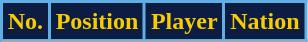<table class="wikitable sortable">
<tr>
<th style="background:#0D1D41; color:#F8CC00; border:2px solid #5FAFE4;" scope="col">No.</th>
<th style="background:#0D1D41; color:#F8CC00; border:2px solid #5FAFE4;" scope="col">Position</th>
<th style="background:#0D1D41; color:#F8CC00; border:2px solid #5FAFE4;" scope="col">Player</th>
<th style="background:#0D1D41; color:#F8CC00; border:2px solid #5FAFE4;" scope="col">Nation</th>
</tr>
<tr>
</tr>
</table>
